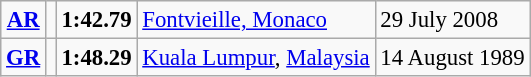<table class="wikitable" style="font-size:95%; position:relative;">
<tr>
<td align=center><strong><a href='#'>AR</a></strong></td>
<td></td>
<td><strong>1:42.79</strong></td>
<td><a href='#'>Fontvieille, Monaco</a></td>
<td>29 July 2008</td>
</tr>
<tr>
<td align=center><strong><a href='#'>GR</a></strong></td>
<td></td>
<td><strong>1:48.29</strong></td>
<td><a href='#'>Kuala Lumpur</a>, <a href='#'>Malaysia</a></td>
<td>14 August 1989</td>
</tr>
</table>
